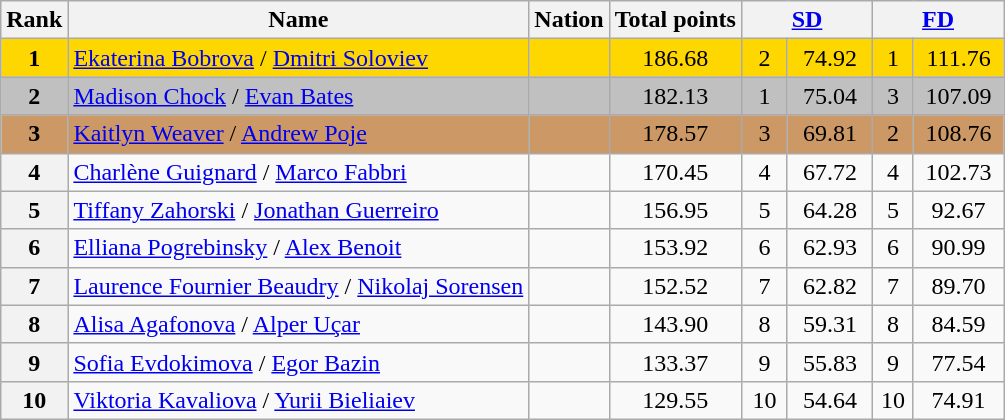<table class="wikitable sortable">
<tr>
<th>Rank</th>
<th>Name</th>
<th>Nation</th>
<th>Total points</th>
<th colspan="2" width="80px"><a href='#'>SD</a></th>
<th colspan="2" width="80px"><a href='#'>FD</a></th>
</tr>
<tr bgcolor="gold">
<td align="center"><strong>1</strong></td>
<td><a href='#'>Ekaterina Bobrova</a> / <a href='#'>Dmitri Soloviev</a></td>
<td></td>
<td align="center">186.68</td>
<td align="center">2</td>
<td align="center">74.92</td>
<td align="center">1</td>
<td align="center">111.76</td>
</tr>
<tr bgcolor="silver">
<td align="center"><strong>2</strong></td>
<td><a href='#'>Madison Chock</a> / <a href='#'>Evan Bates</a></td>
<td></td>
<td align="center">182.13</td>
<td align="center">1</td>
<td align="center">75.04</td>
<td align="center">3</td>
<td align="center">107.09</td>
</tr>
<tr bgcolor="cc9966">
<td align="center"><strong>3</strong></td>
<td><a href='#'>Kaitlyn Weaver</a> / <a href='#'>Andrew Poje</a></td>
<td></td>
<td align="center">178.57</td>
<td align="center">3</td>
<td align="center">69.81</td>
<td align="center">2</td>
<td align="center">108.76</td>
</tr>
<tr>
<th>4</th>
<td><a href='#'>Charlène Guignard</a> / <a href='#'>Marco Fabbri</a></td>
<td></td>
<td align="center">170.45</td>
<td align="center">4</td>
<td align="center">67.72</td>
<td align="center">4</td>
<td align="center">102.73</td>
</tr>
<tr>
<th>5</th>
<td><a href='#'>Tiffany Zahorski</a> / <a href='#'>Jonathan Guerreiro</a></td>
<td></td>
<td align="center">156.95</td>
<td align="center">5</td>
<td align="center">64.28</td>
<td align="center">5</td>
<td align="center">92.67</td>
</tr>
<tr>
<th>6</th>
<td><a href='#'>Elliana Pogrebinsky</a> / <a href='#'>Alex Benoit</a></td>
<td></td>
<td align="center">153.92</td>
<td align="center">6</td>
<td align="center">62.93</td>
<td align="center">6</td>
<td align="center">90.99</td>
</tr>
<tr>
<th>7</th>
<td><a href='#'>Laurence Fournier Beaudry</a> / <a href='#'>Nikolaj Sorensen</a></td>
<td></td>
<td align="center">152.52</td>
<td align="center">7</td>
<td align="center">62.82</td>
<td align="center">7</td>
<td align="center">89.70</td>
</tr>
<tr>
<th>8</th>
<td><a href='#'>Alisa Agafonova</a> / <a href='#'>Alper Uçar</a></td>
<td></td>
<td align="center">143.90</td>
<td align="center">8</td>
<td align="center">59.31</td>
<td align="center">8</td>
<td align="center">84.59</td>
</tr>
<tr>
<th>9</th>
<td><a href='#'>Sofia Evdokimova</a> / <a href='#'>Egor Bazin</a></td>
<td></td>
<td align="center">133.37</td>
<td align="center">9</td>
<td align="center">55.83</td>
<td align="center">9</td>
<td align="center">77.54</td>
</tr>
<tr>
<th>10</th>
<td><a href='#'>Viktoria Kavaliova</a> / <a href='#'>Yurii Bieliaiev</a></td>
<td></td>
<td align="center">129.55</td>
<td align="center">10</td>
<td align="center">54.64</td>
<td align="center">10</td>
<td align="center">74.91</td>
</tr>
</table>
